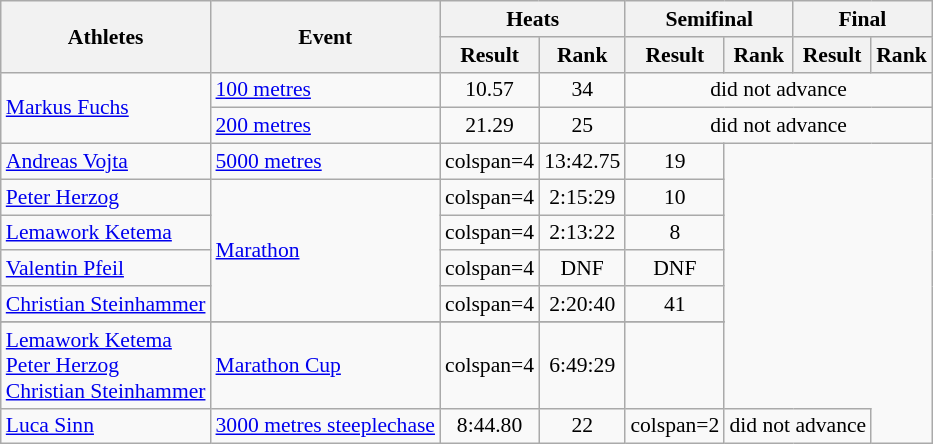<table class="wikitable" border="1" style="font-size:90%">
<tr>
<th rowspan="2">Athletes</th>
<th rowspan="2">Event</th>
<th colspan="2">Heats</th>
<th colspan="2">Semifinal</th>
<th colspan="2">Final</th>
</tr>
<tr>
<th>Result</th>
<th>Rank</th>
<th>Result</th>
<th>Rank</th>
<th>Result</th>
<th>Rank</th>
</tr>
<tr>
<td rowspan=2><a href='#'>Markus Fuchs</a></td>
<td><a href='#'>100 metres</a></td>
<td align=center>10.57</td>
<td align=center>34</td>
<td align=center colspan=4>did not advance</td>
</tr>
<tr>
<td><a href='#'>200 metres</a></td>
<td align=center>21.29</td>
<td align=center>25</td>
<td align=center colspan=4>did not advance</td>
</tr>
<tr>
<td><a href='#'>Andreas Vojta</a></td>
<td><a href='#'>5000 metres</a></td>
<td>colspan=4</td>
<td align=center>13:42.75</td>
<td align=center>19</td>
</tr>
<tr>
<td><a href='#'>Peter Herzog</a></td>
<td rowspan=4><a href='#'>Marathon</a></td>
<td>colspan=4</td>
<td align=center>2:15:29</td>
<td align=center>10</td>
</tr>
<tr>
<td><a href='#'>Lemawork Ketema</a></td>
<td>colspan=4</td>
<td align=center>2:13:22</td>
<td align=center>8</td>
</tr>
<tr>
<td><a href='#'>Valentin Pfeil</a></td>
<td>colspan=4</td>
<td align=center>DNF</td>
<td align=center>DNF</td>
</tr>
<tr>
<td><a href='#'>Christian Steinhammer</a></td>
<td>colspan=4</td>
<td align=center>2:20:40</td>
<td align=center>41</td>
</tr>
<tr>
</tr>
<tr align=center>
<td align=left><a href='#'>Lemawork Ketema</a><br><a href='#'>Peter Herzog</a><br><a href='#'>Christian Steinhammer</a></td>
<td align=left><a href='#'>Marathon Cup</a></td>
<td>colspan=4 </td>
<td>6:49:29</td>
<td></td>
</tr>
<tr>
<td><a href='#'>Luca Sinn</a></td>
<td><a href='#'>3000 metres steeplechase</a></td>
<td align=center>8:44.80</td>
<td align=center>22</td>
<td>colspan=2</td>
<td align=center colspan=2>did not advance</td>
</tr>
</table>
